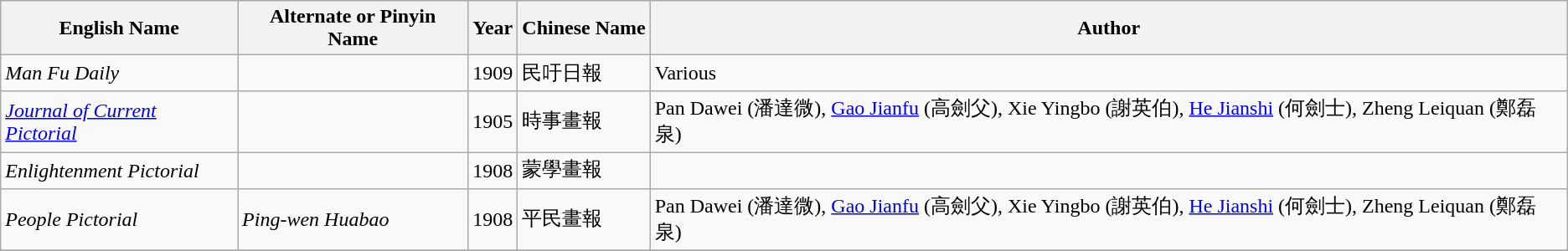<table class="wikitable">
<tr>
<th>English Name</th>
<th>Alternate or Pinyin Name</th>
<th>Year</th>
<th>Chinese Name</th>
<th>Author</th>
</tr>
<tr>
<td><em>Man Fu Daily</em></td>
<td></td>
<td>1909</td>
<td>民吁日報</td>
<td>Various</td>
</tr>
<tr>
<td><em><a href='#'>Journal of Current Pictorial</a></em></td>
<td></td>
<td>1905</td>
<td>時事畫報</td>
<td>Pan Dawei (潘達微), <a href='#'>Gao Jianfu</a> (高劍父), Xie Yingbo (謝英伯), <a href='#'>He Jianshi</a> (何劍士), Zheng Leiquan (鄭磊泉)</td>
</tr>
<tr>
<td><em>Enlightenment Pictorial</em></td>
<td></td>
<td>1908</td>
<td>蒙學畫報</td>
<td></td>
</tr>
<tr>
<td><em>People Pictorial</em></td>
<td><em>Ping-wen Huabao</em></td>
<td>1908</td>
<td>平民畫報</td>
<td>Pan Dawei (潘達微), <a href='#'>Gao Jianfu</a> (高劍父), Xie Yingbo (謝英伯), <a href='#'>He Jianshi</a> (何劍士), Zheng Leiquan (鄭磊泉)</td>
</tr>
<tr>
</tr>
</table>
